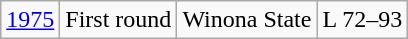<table class="wikitable">
<tr>
<td><a href='#'>1975</a></td>
<td>First round</td>
<td>Winona State</td>
<td>L 72–93</td>
</tr>
</table>
